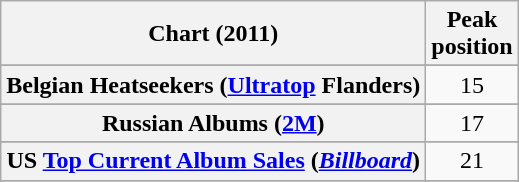<table class="wikitable sortable plainrowheaders" style="text-align:center">
<tr>
<th>Chart (2011)</th>
<th>Peak<br>position</th>
</tr>
<tr>
</tr>
<tr>
</tr>
<tr>
</tr>
<tr>
</tr>
<tr>
<th scope="row">Belgian Heatseekers (<a href='#'>Ultratop</a> Flanders)</th>
<td>15</td>
</tr>
<tr>
</tr>
<tr>
</tr>
<tr>
</tr>
<tr>
</tr>
<tr>
</tr>
<tr>
</tr>
<tr>
</tr>
<tr>
<th scope="row">Russian Albums (<a href='#'>2M</a>)</th>
<td>17</td>
</tr>
<tr>
</tr>
<tr>
</tr>
<tr>
</tr>
<tr>
</tr>
<tr>
</tr>
<tr>
</tr>
<tr>
<th scope="row">US <a href='#'>Top Current Album Sales</a> (<a href='#'><em>Billboard</em></a>)</th>
<td>21</td>
</tr>
<tr>
</tr>
<tr>
</tr>
</table>
